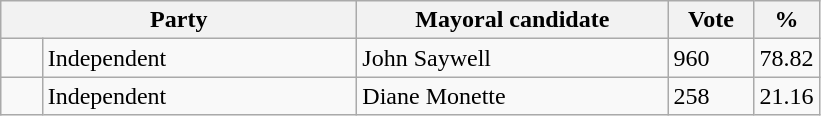<table class="wikitable">
<tr>
<th bgcolor="#DDDDFF" width="230px" colspan="2">Party</th>
<th bgcolor="#DDDDFF" width="200px">Mayoral candidate</th>
<th bgcolor="#DDDDFF" width="50px">Vote</th>
<th bgcolor="#DDDDFF" width="30px">%</th>
</tr>
<tr>
<td> </td>
<td>Independent</td>
<td>John Saywell</td>
<td>960</td>
<td>78.82</td>
</tr>
<tr>
<td> </td>
<td>Independent</td>
<td>Diane Monette</td>
<td>258</td>
<td>21.16</td>
</tr>
</table>
